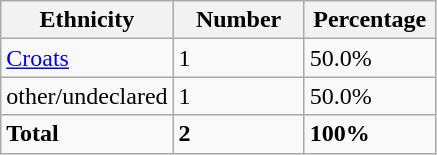<table class="wikitable">
<tr>
<th width="100px">Ethnicity</th>
<th width="80px">Number</th>
<th width="80px">Percentage</th>
</tr>
<tr>
<td><a href='#'>Croats</a></td>
<td>1</td>
<td>50.0%</td>
</tr>
<tr>
<td>other/undeclared</td>
<td>1</td>
<td>50.0%</td>
</tr>
<tr>
<td><strong>Total</strong></td>
<td><strong>2</strong></td>
<td><strong>100%</strong></td>
</tr>
</table>
